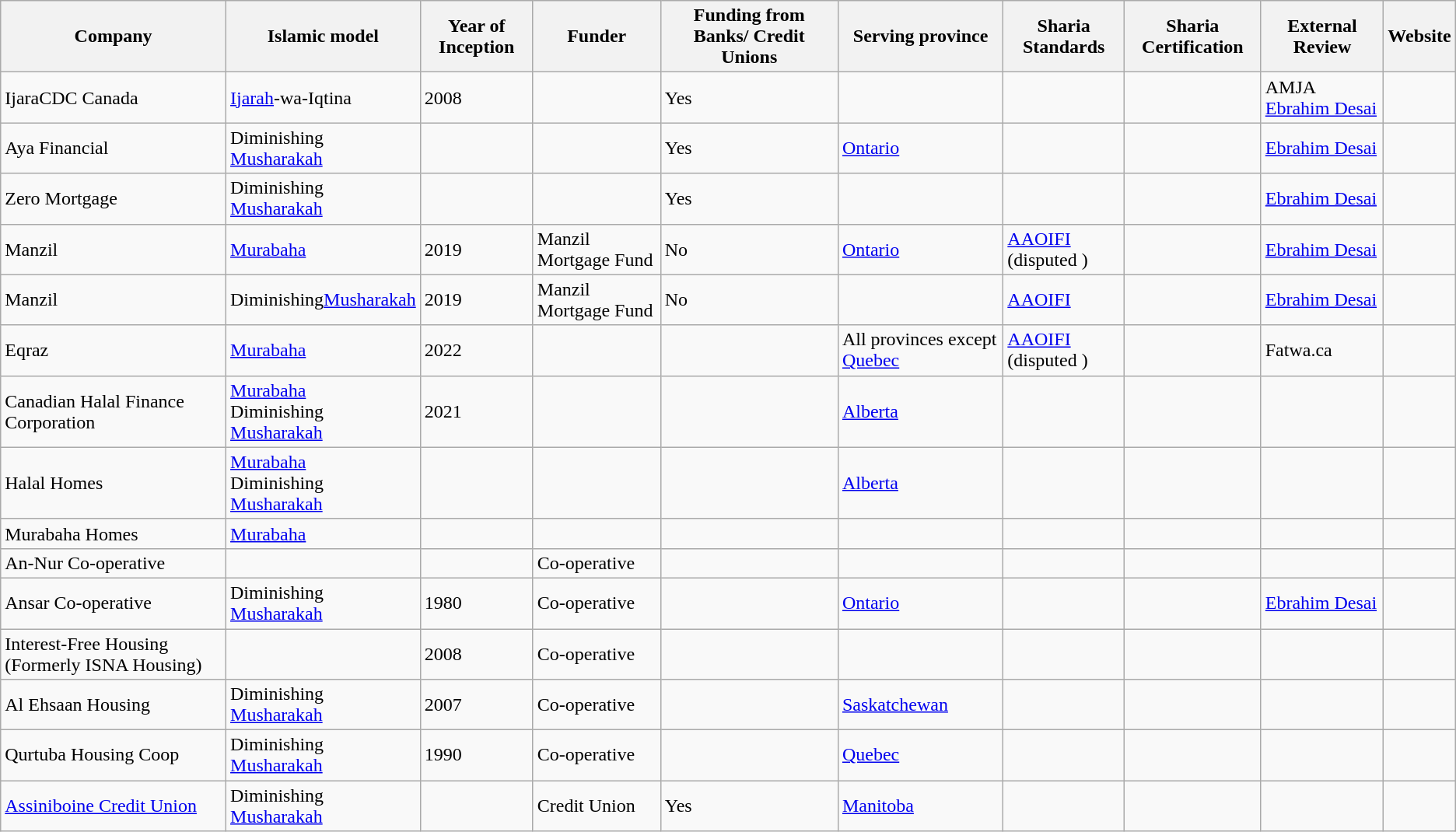<table class="wikitable sortable">
<tr>
<th>Company</th>
<th>Islamic model</th>
<th>Year of Inception</th>
<th>Funder</th>
<th>Funding from Banks/ Credit Unions</th>
<th>Serving province</th>
<th>Sharia Standards</th>
<th>Sharia Certification</th>
<th>External Review</th>
<th>Website</th>
</tr>
<tr>
<td>IjaraCDC Canada</td>
<td><a href='#'>Ijarah</a>-wa-Iqtina</td>
<td>2008</td>
<td></td>
<td>Yes</td>
<td></td>
<td></td>
<td></td>
<td>AMJA  <a href='#'>Ebrahim Desai</a></td>
<td></td>
</tr>
<tr>
<td>Aya Financial</td>
<td>Diminishing<br><a href='#'>Musharakah</a></td>
<td></td>
<td></td>
<td>Yes</td>
<td><a href='#'>Ontario</a></td>
<td></td>
<td></td>
<td><a href='#'>Ebrahim Desai</a></td>
<td></td>
</tr>
<tr>
<td>Zero Mortgage</td>
<td>Diminishing<br><a href='#'>Musharakah</a></td>
<td></td>
<td></td>
<td>Yes</td>
<td></td>
<td></td>
<td></td>
<td><a href='#'>Ebrahim Desai</a></td>
<td></td>
</tr>
<tr>
<td>Manzil</td>
<td><a href='#'>Murabaha</a></td>
<td>2019</td>
<td>Manzil Mortgage Fund</td>
<td>No</td>
<td><a href='#'>Ontario</a></td>
<td><a href='#'>AAOIFI</a> (disputed )</td>
<td></td>
<td><a href='#'>Ebrahim Desai</a></td>
<td></td>
</tr>
<tr>
<td>Manzil</td>
<td>Diminishing<a href='#'>Musharakah</a></td>
<td>2019</td>
<td>Manzil Mortgage Fund</td>
<td>No</td>
<td></td>
<td><a href='#'>AAOIFI</a></td>
<td></td>
<td><a href='#'>Ebrahim Desai</a></td>
<td></td>
</tr>
<tr>
<td>Eqraz</td>
<td><a href='#'>Murabaha</a></td>
<td>2022</td>
<td></td>
<td></td>
<td>All provinces except <a href='#'>Quebec</a></td>
<td><a href='#'>AAOIFI</a> (disputed )</td>
<td></td>
<td>Fatwa.ca </td>
<td></td>
</tr>
<tr>
<td>Canadian Halal Finance Corporation</td>
<td><a href='#'>Murabaha</a><br>Diminishing<br><a href='#'>Musharakah</a></td>
<td>2021</td>
<td></td>
<td></td>
<td><a href='#'>Alberta</a></td>
<td></td>
<td></td>
<td></td>
<td></td>
</tr>
<tr>
<td>Halal Homes</td>
<td><a href='#'>Murabaha</a><br>Diminishing<br><a href='#'>Musharakah</a></td>
<td></td>
<td></td>
<td></td>
<td><a href='#'>Alberta</a></td>
<td></td>
<td></td>
<td></td>
<td></td>
</tr>
<tr>
<td>Murabaha Homes</td>
<td><a href='#'>Murabaha</a></td>
<td></td>
<td></td>
<td></td>
<td></td>
<td></td>
<td></td>
<td></td>
<td></td>
</tr>
<tr>
<td>An-Nur Co-operative</td>
<td></td>
<td></td>
<td>Co-operative</td>
<td></td>
<td></td>
<td></td>
<td></td>
<td></td>
<td></td>
</tr>
<tr>
<td>Ansar Co-operative</td>
<td>Diminishing<br><a href='#'>Musharakah</a></td>
<td>1980</td>
<td>Co-operative</td>
<td></td>
<td><a href='#'>Ontario</a></td>
<td></td>
<td></td>
<td><a href='#'>Ebrahim Desai</a></td>
<td></td>
</tr>
<tr>
<td>Interest-Free Housing (Formerly ISNA Housing)</td>
<td></td>
<td>2008</td>
<td>Co-operative</td>
<td></td>
<td></td>
<td></td>
<td></td>
<td></td>
<td></td>
</tr>
<tr>
<td>Al Ehsaan Housing</td>
<td>Diminishing<br><a href='#'>Musharakah</a></td>
<td>2007</td>
<td>Co-operative</td>
<td></td>
<td><a href='#'>Saskatchewan</a></td>
<td></td>
<td></td>
<td></td>
<td></td>
</tr>
<tr>
<td>Qurtuba Housing Coop</td>
<td>Diminishing<br><a href='#'>Musharakah</a></td>
<td>1990</td>
<td>Co-operative</td>
<td></td>
<td><a href='#'>Quebec</a></td>
<td></td>
<td></td>
<td></td>
<td></td>
</tr>
<tr>
<td><a href='#'>Assiniboine Credit Union</a></td>
<td>Diminishing<br><a href='#'>Musharakah</a></td>
<td></td>
<td>Credit Union</td>
<td>Yes</td>
<td><a href='#'>Manitoba</a></td>
<td></td>
<td></td>
<td></td>
<td></td>
</tr>
</table>
